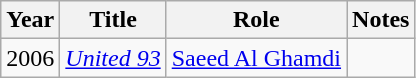<table class="wikitable">
<tr>
<th>Year</th>
<th>Title</th>
<th>Role</th>
<th>Notes</th>
</tr>
<tr>
<td>2006</td>
<td><em><a href='#'>United 93</a></em></td>
<td><a href='#'>Saeed Al Ghamdi</a></td>
<td></td>
</tr>
</table>
